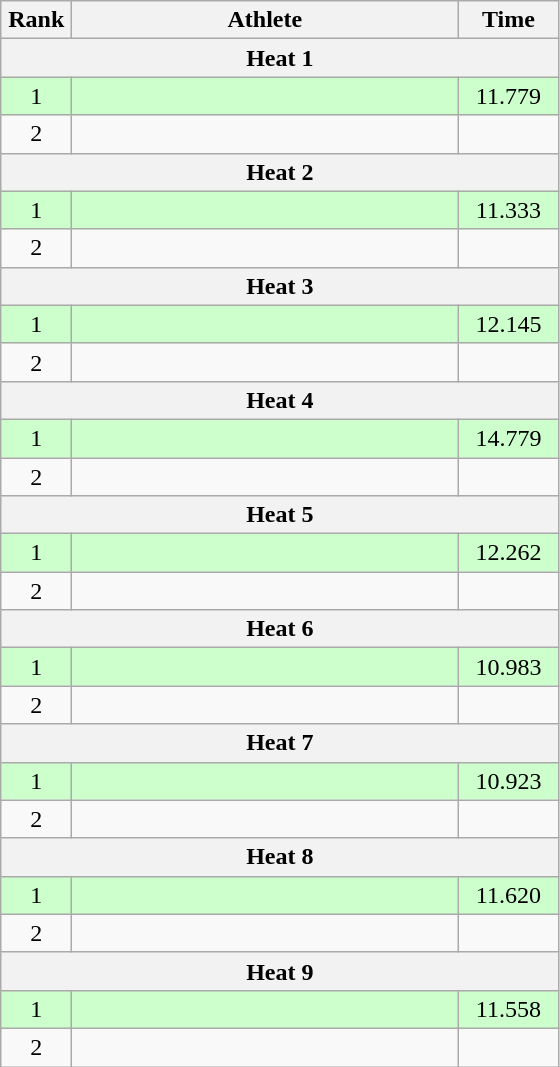<table class=wikitable style="text-align:center">
<tr>
<th width=40>Rank</th>
<th width=250>Athlete</th>
<th width=60>Time</th>
</tr>
<tr>
<th colspan=3>Heat 1</th>
</tr>
<tr bgcolor="ccffcc">
<td>1</td>
<td align=left></td>
<td>11.779</td>
</tr>
<tr>
<td>2</td>
<td align=left></td>
<td></td>
</tr>
<tr>
<th colspan=3>Heat 2</th>
</tr>
<tr bgcolor="ccffcc">
<td>1</td>
<td align=left></td>
<td>11.333</td>
</tr>
<tr>
<td>2</td>
<td align=left></td>
<td></td>
</tr>
<tr>
<th colspan=3>Heat 3</th>
</tr>
<tr bgcolor="ccffcc">
<td>1</td>
<td align=left></td>
<td>12.145</td>
</tr>
<tr>
<td>2</td>
<td align=left></td>
<td></td>
</tr>
<tr>
<th colspan=3>Heat 4</th>
</tr>
<tr bgcolor="ccffcc">
<td>1</td>
<td align=left></td>
<td>14.779</td>
</tr>
<tr>
<td>2</td>
<td align=left></td>
<td></td>
</tr>
<tr>
<th colspan=3>Heat 5</th>
</tr>
<tr bgcolor="ccffcc">
<td>1</td>
<td align=left></td>
<td>12.262</td>
</tr>
<tr>
<td>2</td>
<td align=left></td>
<td></td>
</tr>
<tr>
<th colspan=3>Heat 6</th>
</tr>
<tr bgcolor="ccffcc">
<td>1</td>
<td align=left></td>
<td>10.983</td>
</tr>
<tr>
<td>2</td>
<td align=left></td>
<td></td>
</tr>
<tr>
<th colspan=3>Heat 7</th>
</tr>
<tr bgcolor="ccffcc">
<td>1</td>
<td align=left></td>
<td>10.923</td>
</tr>
<tr>
<td>2</td>
<td align=left></td>
<td></td>
</tr>
<tr>
<th colspan=3>Heat 8</th>
</tr>
<tr bgcolor="ccffcc">
<td>1</td>
<td align=left></td>
<td>11.620</td>
</tr>
<tr>
<td>2</td>
<td align=left></td>
<td></td>
</tr>
<tr>
<th colspan=3>Heat 9</th>
</tr>
<tr bgcolor="ccffcc">
<td>1</td>
<td align=left></td>
<td>11.558</td>
</tr>
<tr>
<td>2</td>
<td align=left></td>
<td></td>
</tr>
</table>
